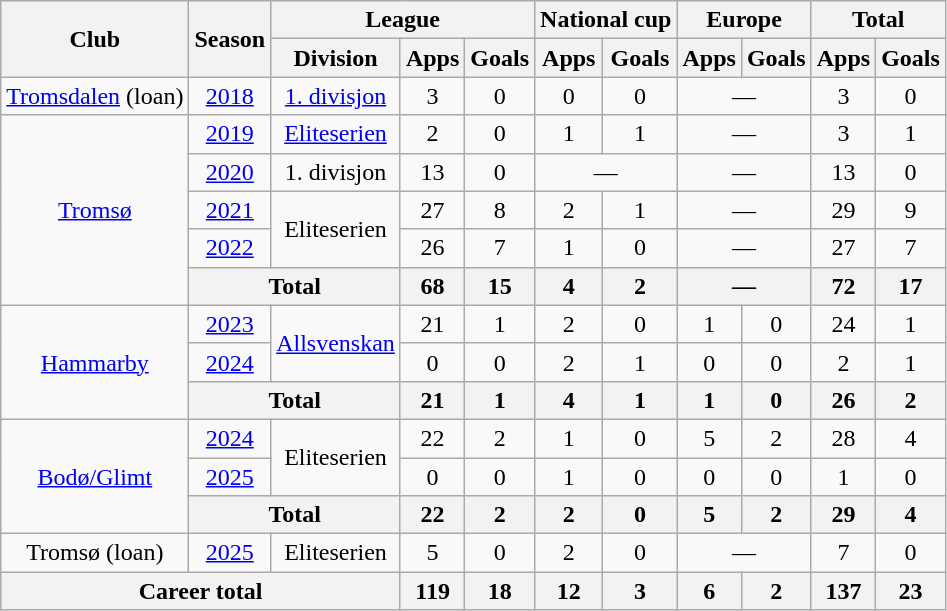<table class="wikitable" style="text-align:center">
<tr>
<th rowspan="2">Club</th>
<th rowspan="2">Season</th>
<th colspan="3">League</th>
<th colspan="2">National cup</th>
<th colspan="2">Europe</th>
<th colspan="2">Total</th>
</tr>
<tr>
<th>Division</th>
<th>Apps</th>
<th>Goals</th>
<th>Apps</th>
<th>Goals</th>
<th>Apps</th>
<th>Goals</th>
<th>Apps</th>
<th>Goals</th>
</tr>
<tr>
<td><a href='#'>Tromsdalen</a> (loan)</td>
<td><a href='#'>2018</a></td>
<td><a href='#'>1. divisjon</a></td>
<td>3</td>
<td>0</td>
<td>0</td>
<td>0</td>
<td colspan=2>—</td>
<td>3</td>
<td>0</td>
</tr>
<tr>
<td rowspan=5><a href='#'>Tromsø</a></td>
<td><a href='#'>2019</a></td>
<td><a href='#'>Eliteserien</a></td>
<td>2</td>
<td>0</td>
<td>1</td>
<td>1</td>
<td colspan=2>—</td>
<td>3</td>
<td>1</td>
</tr>
<tr>
<td><a href='#'>2020</a></td>
<td>1. divisjon</td>
<td>13</td>
<td>0</td>
<td colspan=2>—</td>
<td colspan=2>—</td>
<td>13</td>
<td>0</td>
</tr>
<tr>
<td><a href='#'>2021</a></td>
<td rowspan=2>Eliteserien</td>
<td>27</td>
<td>8</td>
<td>2</td>
<td>1</td>
<td colspan=2>—</td>
<td>29</td>
<td>9</td>
</tr>
<tr>
<td><a href='#'>2022</a></td>
<td>26</td>
<td>7</td>
<td>1</td>
<td>0</td>
<td colspan=2>—</td>
<td>27</td>
<td>7</td>
</tr>
<tr>
<th colspan=2>Total</th>
<th>68</th>
<th>15</th>
<th>4</th>
<th>2</th>
<th colspan=2>—</th>
<th>72</th>
<th>17</th>
</tr>
<tr>
<td rowspan=3><a href='#'>Hammarby</a></td>
<td><a href='#'>2023</a></td>
<td rowspan=2><a href='#'>Allsvenskan</a></td>
<td>21</td>
<td>1</td>
<td>2</td>
<td>0</td>
<td>1</td>
<td>0</td>
<td>24</td>
<td>1</td>
</tr>
<tr>
<td><a href='#'>2024</a></td>
<td>0</td>
<td>0</td>
<td>2</td>
<td>1</td>
<td>0</td>
<td>0</td>
<td>2</td>
<td>1</td>
</tr>
<tr>
<th colspan=2>Total</th>
<th>21</th>
<th>1</th>
<th>4</th>
<th>1</th>
<th>1</th>
<th>0</th>
<th>26</th>
<th>2</th>
</tr>
<tr>
<td rowspan=3><a href='#'>Bodø/Glimt</a></td>
<td><a href='#'>2024</a></td>
<td rowspan=2>Eliteserien</td>
<td>22</td>
<td>2</td>
<td>1</td>
<td>0</td>
<td>5</td>
<td>2</td>
<td>28</td>
<td>4</td>
</tr>
<tr>
<td><a href='#'>2025</a></td>
<td>0</td>
<td>0</td>
<td>1</td>
<td>0</td>
<td>0</td>
<td>0</td>
<td>1</td>
<td>0</td>
</tr>
<tr>
<th colspan=2>Total</th>
<th>22</th>
<th>2</th>
<th>2</th>
<th>0</th>
<th>5</th>
<th>2</th>
<th>29</th>
<th>4</th>
</tr>
<tr>
<td>Tromsø (loan)</td>
<td><a href='#'>2025</a></td>
<td>Eliteserien</td>
<td>5</td>
<td>0</td>
<td>2</td>
<td>0</td>
<td colspan=2>—</td>
<td>7</td>
<td>0</td>
</tr>
<tr>
<th colspan=3>Career total</th>
<th>119</th>
<th>18</th>
<th>12</th>
<th>3</th>
<th>6</th>
<th>2</th>
<th>137</th>
<th>23</th>
</tr>
</table>
